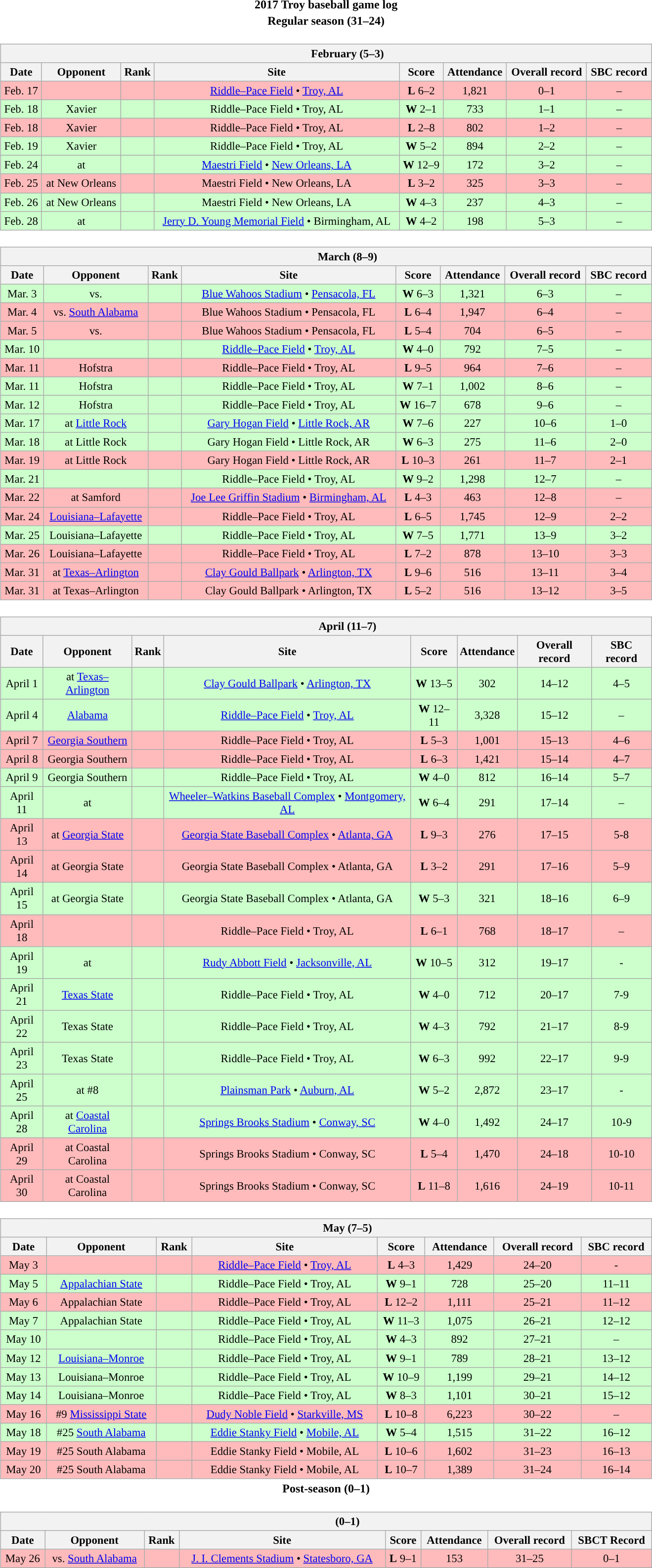<table class="toccolours" width=70% style="both; text-align:center;">
<tr>
<th colspan=2>2017 Troy baseball game log</th>
</tr>
<tr>
<th colspan=2>Regular season (31–24)</th>
</tr>
<tr valign="top">
<td><br><table class="wikitable collapsible collapsed" style="margin:auto; width:100%; text-align:left; font-size:95%">
<tr>
<th colspan=12 style="padding-left:4em;">February (5–3)</th>
</tr>
<tr>
<th>Date</th>
<th>Opponent</th>
<th>Rank</th>
<th>Site</th>
<th>Score</th>
<th>Attendance</th>
<th>Overall record</th>
<th>SBC record</th>
</tr>
<tr align="center" bgcolor="ffbbbb">
<td>Feb. 17</td>
<td></td>
<td></td>
<td><a href='#'>Riddle–Pace Field</a> • <a href='#'>Troy, AL</a></td>
<td><strong>L</strong> 6–2</td>
<td>1,821</td>
<td>0–1</td>
<td>–</td>
</tr>
<tr align="center" bgcolor="ccffcc">
<td>Feb. 18</td>
<td>Xavier</td>
<td></td>
<td>Riddle–Pace Field • Troy, AL</td>
<td><strong>W</strong> 2–1</td>
<td>733</td>
<td>1–1</td>
<td>–</td>
</tr>
<tr align="center" bgcolor="ffbbbb">
<td>Feb. 18</td>
<td>Xavier</td>
<td></td>
<td>Riddle–Pace Field • Troy, AL</td>
<td><strong>L</strong> 2–8</td>
<td>802</td>
<td>1–2</td>
<td>–</td>
</tr>
<tr align="center" bgcolor="ccffcc">
<td>Feb. 19</td>
<td>Xavier</td>
<td></td>
<td>Riddle–Pace Field • Troy, AL</td>
<td><strong>W</strong> 5–2</td>
<td>894</td>
<td>2–2</td>
<td>–</td>
</tr>
<tr align="center" bgcolor="ccffcc">
<td>Feb. 24</td>
<td>at </td>
<td></td>
<td><a href='#'>Maestri Field</a> • <a href='#'>New Orleans, LA</a></td>
<td><strong>W</strong> 12–9</td>
<td>172</td>
<td>3–2</td>
<td>–</td>
</tr>
<tr align="center" bgcolor="ffbbbb">
<td>Feb. 25</td>
<td>at New Orleans</td>
<td></td>
<td>Maestri Field • New Orleans, LA</td>
<td><strong>L</strong> 3–2</td>
<td>325</td>
<td>3–3</td>
<td>–</td>
</tr>
<tr align="center" bgcolor="ccffcc">
<td>Feb. 26</td>
<td>at New Orleans</td>
<td></td>
<td>Maestri Field • New Orleans, LA</td>
<td><strong>W</strong> 4–3</td>
<td>237</td>
<td>4–3</td>
<td>–</td>
</tr>
<tr align="center" bgcolor="ccffcc">
<td>Feb. 28</td>
<td>at </td>
<td></td>
<td><a href='#'>Jerry D. Young Memorial Field</a> • Birmingham, AL</td>
<td><strong>W</strong> 4–2</td>
<td>198</td>
<td>5–3</td>
<td>–</td>
</tr>
</table>
</td>
</tr>
<tr>
<td><br><table class="wikitable collapsible collapsed" style="margin:auto; width:100%; text-align:center; font-size:95%">
<tr>
<th colspan=12 style="padding-left:4em;">March (8–9)</th>
</tr>
<tr>
<th>Date</th>
<th>Opponent</th>
<th>Rank</th>
<th>Site</th>
<th>Score</th>
<th>Attendance</th>
<th>Overall record</th>
<th>SBC record</th>
</tr>
<tr align="center" bgcolor="ccffcc">
<td>Mar. 3</td>
<td>vs. </td>
<td></td>
<td><a href='#'>Blue Wahoos Stadium</a> • <a href='#'>Pensacola, FL</a></td>
<td><strong>W</strong> 6–3</td>
<td>1,321</td>
<td>6–3</td>
<td>–</td>
</tr>
<tr align="center" bgcolor="ffbbbb">
<td>Mar. 4</td>
<td>vs. <a href='#'>South Alabama</a></td>
<td></td>
<td>Blue Wahoos Stadium • Pensacola, FL</td>
<td><strong>L</strong> 6–4</td>
<td>1,947</td>
<td>6–4</td>
<td>–</td>
</tr>
<tr align="center" bgcolor="ffbbbb">
<td>Mar. 5</td>
<td>vs. </td>
<td></td>
<td>Blue Wahoos Stadium • Pensacola, FL</td>
<td><strong>L</strong> 5–4</td>
<td>704</td>
<td>6–5</td>
<td>–</td>
</tr>
<tr align="center" bgcolor="ccffcc">
<td>Mar. 10</td>
<td></td>
<td></td>
<td><a href='#'>Riddle–Pace Field</a> • <a href='#'>Troy, AL</a></td>
<td><strong>W</strong> 4–0</td>
<td>792</td>
<td>7–5</td>
<td>–</td>
</tr>
<tr align="center" bgcolor="ffbbbb">
<td>Mar. 11</td>
<td>Hofstra</td>
<td></td>
<td>Riddle–Pace Field • Troy, AL</td>
<td><strong>L</strong> 9–5</td>
<td>964</td>
<td>7–6</td>
<td>–</td>
</tr>
<tr align="center" bgcolor="ccffcc">
<td>Mar. 11</td>
<td>Hofstra</td>
<td></td>
<td>Riddle–Pace Field • Troy, AL</td>
<td><strong>W</strong> 7–1</td>
<td>1,002</td>
<td>8–6</td>
<td>–</td>
</tr>
<tr align="center" bgcolor="ccffcc">
<td>Mar. 12</td>
<td>Hofstra</td>
<td></td>
<td>Riddle–Pace Field • Troy, AL</td>
<td><strong>W</strong> 16–7</td>
<td>678</td>
<td>9–6</td>
<td>–</td>
</tr>
<tr align="center" bgcolor="ccffcc">
<td>Mar. 17</td>
<td>at <a href='#'>Little Rock</a></td>
<td></td>
<td><a href='#'>Gary Hogan Field</a> • <a href='#'>Little Rock, AR</a></td>
<td><strong>W</strong> 7–6</td>
<td>227</td>
<td>10–6</td>
<td>1–0</td>
</tr>
<tr align="center" bgcolor="ccffcc">
<td>Mar. 18</td>
<td>at Little Rock</td>
<td></td>
<td>Gary Hogan Field • Little Rock, AR</td>
<td><strong>W</strong> 6–3</td>
<td>275</td>
<td>11–6</td>
<td>2–0</td>
</tr>
<tr align="center" bgcolor="ffbbbb">
<td>Mar. 19</td>
<td>at Little Rock</td>
<td></td>
<td>Gary Hogan Field • Little Rock, AR</td>
<td><strong>L</strong> 10–3</td>
<td>261</td>
<td>11–7</td>
<td>2–1</td>
</tr>
<tr align="center" bgcolor="ccffcc">
<td>Mar. 21</td>
<td></td>
<td></td>
<td>Riddle–Pace Field • Troy, AL</td>
<td><strong>W</strong> 9–2</td>
<td>1,298</td>
<td>12–7</td>
<td>–</td>
</tr>
<tr align="center" bgcolor="ffbbbb">
<td>Mar. 22</td>
<td>at Samford</td>
<td></td>
<td><a href='#'>Joe Lee Griffin Stadium</a> • <a href='#'>Birmingham, AL</a></td>
<td><strong>L</strong> 4–3</td>
<td>463</td>
<td>12–8</td>
<td>–</td>
</tr>
<tr align="center" bgcolor="ffbbbb">
<td>Mar. 24</td>
<td><a href='#'>Louisiana–Lafayette</a></td>
<td></td>
<td>Riddle–Pace Field • Troy, AL</td>
<td><strong>L</strong> 6–5</td>
<td>1,745</td>
<td>12–9</td>
<td>2–2</td>
</tr>
<tr align="center" bgcolor="ccffcc">
<td>Mar. 25</td>
<td>Louisiana–Lafayette</td>
<td></td>
<td>Riddle–Pace Field • Troy, AL</td>
<td><strong>W</strong> 7–5</td>
<td>1,771</td>
<td>13–9</td>
<td>3–2</td>
</tr>
<tr align="center" bgcolor="ffbbbb">
<td>Mar. 26</td>
<td>Louisiana–Lafayette</td>
<td></td>
<td>Riddle–Pace Field • Troy, AL</td>
<td><strong>L</strong> 7–2</td>
<td>878</td>
<td>13–10</td>
<td>3–3</td>
</tr>
<tr align="center" bgcolor="ffbbbb">
<td>Mar. 31</td>
<td>at <a href='#'>Texas–Arlington</a></td>
<td></td>
<td><a href='#'>Clay Gould Ballpark</a> • <a href='#'>Arlington, TX</a></td>
<td><strong>L</strong> 9–6</td>
<td>516</td>
<td>13–11</td>
<td>3–4</td>
</tr>
<tr align="center" bgcolor="ffbbbb">
<td>Mar. 31</td>
<td>at Texas–Arlington</td>
<td></td>
<td>Clay Gould Ballpark • Arlington, TX</td>
<td><strong>L</strong> 5–2</td>
<td>516</td>
<td>13–12</td>
<td>3–5</td>
</tr>
</table>
</td>
</tr>
<tr>
<td><br><table class="wikitable collapsible collapsed" style="margin:auto; width:100%; text-align:center; font-size:95%">
<tr>
<th colspan=12 style="padding-left:4em;">April (11–7)</th>
</tr>
<tr>
<th>Date</th>
<th>Opponent</th>
<th>Rank</th>
<th>Site</th>
<th>Score</th>
<th>Attendance</th>
<th>Overall record</th>
<th>SBC record</th>
</tr>
<tr align="center" bgcolor="ccffcc">
<td>April 1</td>
<td>at <a href='#'>Texas–Arlington</a></td>
<td></td>
<td><a href='#'>Clay Gould Ballpark</a> • <a href='#'>Arlington, TX</a></td>
<td><strong>W</strong> 13–5</td>
<td>302</td>
<td>14–12</td>
<td>4–5</td>
</tr>
<tr align="center" bgcolor="ccffcc">
<td>April 4</td>
<td><a href='#'>Alabama</a></td>
<td></td>
<td><a href='#'>Riddle–Pace Field</a> • <a href='#'>Troy, AL</a></td>
<td><strong>W</strong> 12–11</td>
<td>3,328</td>
<td>15–12</td>
<td>–</td>
</tr>
<tr align="center" bgcolor="ffbbbb">
<td>April 7</td>
<td><a href='#'>Georgia Southern</a></td>
<td></td>
<td>Riddle–Pace Field • Troy, AL</td>
<td><strong>L</strong> 5–3</td>
<td>1,001</td>
<td>15–13</td>
<td>4–6</td>
</tr>
<tr align="center" bgcolor="ffbbbb">
<td>April 8</td>
<td>Georgia Southern</td>
<td></td>
<td>Riddle–Pace Field • Troy, AL</td>
<td><strong>L</strong> 6–3</td>
<td>1,421</td>
<td>15–14</td>
<td>4–7</td>
</tr>
<tr align="center" bgcolor="ccffcc">
<td>April 9</td>
<td>Georgia Southern</td>
<td></td>
<td>Riddle–Pace Field • Troy, AL</td>
<td><strong>W</strong> 4–0</td>
<td>812</td>
<td>16–14</td>
<td>5–7</td>
</tr>
<tr align="center" bgcolor="ccffcc">
<td>April 11</td>
<td>at </td>
<td></td>
<td><a href='#'>Wheeler–Watkins Baseball Complex</a> • <a href='#'>Montgomery, AL</a></td>
<td><strong>W</strong> 6–4</td>
<td>291</td>
<td>17–14</td>
<td>–</td>
</tr>
<tr align="center" bgcolor="ffbbbb">
<td>April 13</td>
<td>at <a href='#'>Georgia State</a></td>
<td></td>
<td><a href='#'>Georgia State Baseball Complex</a> • <a href='#'>Atlanta, GA</a></td>
<td><strong>L</strong> 9–3</td>
<td>276</td>
<td>17–15</td>
<td>5-8</td>
</tr>
<tr align="center" bgcolor="ffbbbb">
<td>April 14</td>
<td>at Georgia State</td>
<td></td>
<td>Georgia State Baseball Complex • Atlanta, GA</td>
<td><strong>L</strong> 3–2</td>
<td>291</td>
<td>17–16</td>
<td>5–9</td>
</tr>
<tr align="center" bgcolor="ccffcc">
<td>April 15</td>
<td>at Georgia State</td>
<td></td>
<td>Georgia State Baseball Complex • Atlanta, GA</td>
<td><strong>W</strong> 5–3</td>
<td>321</td>
<td>18–16</td>
<td>6–9</td>
</tr>
<tr align="center" bgcolor="ffbbbb">
<td>April 18</td>
<td></td>
<td></td>
<td>Riddle–Pace Field • Troy, AL</td>
<td><strong>L</strong> 6–1</td>
<td>768</td>
<td>18–17</td>
<td>–</td>
</tr>
<tr align="center" bgcolor="ccffcc">
<td>April 19</td>
<td>at </td>
<td></td>
<td><a href='#'>Rudy Abbott Field</a> • <a href='#'>Jacksonville, AL</a></td>
<td><strong>W</strong> 10–5</td>
<td>312</td>
<td>19–17</td>
<td>-</td>
</tr>
<tr align="center" bgcolor="ccffcc">
<td>April 21</td>
<td><a href='#'>Texas State</a></td>
<td></td>
<td>Riddle–Pace Field • Troy, AL</td>
<td><strong>W</strong> 4–0</td>
<td>712</td>
<td>20–17</td>
<td>7-9</td>
</tr>
<tr align="center" bgcolor="ccffcc">
<td>April 22</td>
<td>Texas State</td>
<td></td>
<td>Riddle–Pace Field • Troy, AL</td>
<td><strong>W</strong> 4–3</td>
<td>792</td>
<td>21–17</td>
<td>8-9</td>
</tr>
<tr align="center" bgcolor="ccffcc">
<td>April 23</td>
<td>Texas State</td>
<td></td>
<td>Riddle–Pace Field • Troy, AL</td>
<td><strong>W</strong> 6–3</td>
<td>992</td>
<td>22–17</td>
<td>9-9</td>
</tr>
<tr align="center" bgcolor="ccffcc">
<td>April 25</td>
<td>at #8 </td>
<td></td>
<td><a href='#'>Plainsman Park</a> • <a href='#'>Auburn, AL</a></td>
<td><strong>W</strong> 5–2</td>
<td>2,872</td>
<td>23–17</td>
<td>-</td>
</tr>
<tr align="center" bgcolor="ccffcc">
<td>April 28</td>
<td>at <a href='#'>Coastal Carolina</a></td>
<td></td>
<td><a href='#'>Springs Brooks Stadium</a> • <a href='#'>Conway, SC</a></td>
<td><strong>W</strong> 4–0</td>
<td>1,492</td>
<td>24–17</td>
<td>10-9</td>
</tr>
<tr align="center" bgcolor="ffbbbb">
<td>April 29</td>
<td>at Coastal Carolina</td>
<td></td>
<td>Springs Brooks Stadium • Conway, SC</td>
<td><strong>L</strong> 5–4</td>
<td>1,470</td>
<td>24–18</td>
<td>10-10</td>
</tr>
<tr align="center" bgcolor="ffbbbb">
<td>April 30</td>
<td>at Coastal Carolina</td>
<td></td>
<td>Springs Brooks Stadium • Conway, SC</td>
<td><strong>L</strong> 11–8</td>
<td>1,616</td>
<td>24–19</td>
<td>10-11</td>
</tr>
</table>
</td>
</tr>
<tr>
<td><br><table class="wikitable collapsible collapsed" style="margin:auto; width:100%; text-align:center; font-size:95%">
<tr>
<th colspan=12 style="padding-left:4em;">May (7–5)</th>
</tr>
<tr>
<th>Date</th>
<th>Opponent</th>
<th>Rank</th>
<th>Site</th>
<th>Score</th>
<th>Attendance</th>
<th>Overall record</th>
<th>SBC record</th>
</tr>
<tr align="center" bgcolor="ffbbbb">
<td>May 3</td>
<td></td>
<td></td>
<td><a href='#'>Riddle–Pace Field</a> • <a href='#'>Troy, AL</a></td>
<td><strong>L</strong> 4–3</td>
<td>1,429</td>
<td>24–20</td>
<td>-</td>
</tr>
<tr align="center" bgcolor="ccffcc">
<td>May 5</td>
<td><a href='#'>Appalachian State</a></td>
<td></td>
<td>Riddle–Pace Field • Troy, AL</td>
<td><strong>W</strong> 9–1</td>
<td>728</td>
<td>25–20</td>
<td>11–11</td>
</tr>
<tr align="center" bgcolor="ffbbbb">
<td>May 6</td>
<td>Appalachian State</td>
<td></td>
<td>Riddle–Pace Field • Troy, AL</td>
<td><strong>L</strong> 12–2</td>
<td>1,111</td>
<td>25–21</td>
<td>11–12</td>
</tr>
<tr align="center" bgcolor="ccffcc">
<td>May 7</td>
<td>Appalachian State</td>
<td></td>
<td>Riddle–Pace Field • Troy, AL</td>
<td><strong>W</strong> 11–3</td>
<td>1,075</td>
<td>26–21</td>
<td>12–12</td>
</tr>
<tr align="center" bgcolor="ccffcc">
<td>May 10</td>
<td></td>
<td></td>
<td>Riddle–Pace Field • Troy, AL</td>
<td><strong>W</strong> 4–3</td>
<td>892</td>
<td>27–21</td>
<td>–</td>
</tr>
<tr align="center" bgcolor="ccffcc">
<td>May 12</td>
<td><a href='#'>Louisiana–Monroe</a></td>
<td></td>
<td>Riddle–Pace Field • Troy, AL</td>
<td><strong>W</strong> 9–1</td>
<td>789</td>
<td>28–21</td>
<td>13–12</td>
</tr>
<tr align="center" bgcolor="ccffcc">
<td>May 13</td>
<td>Louisiana–Monroe</td>
<td></td>
<td>Riddle–Pace Field • Troy, AL</td>
<td><strong>W</strong> 10–9</td>
<td>1,199</td>
<td>29–21</td>
<td>14–12</td>
</tr>
<tr align="center" bgcolor="ccffcc">
<td>May 14</td>
<td>Louisiana–Monroe</td>
<td></td>
<td>Riddle–Pace Field • Troy, AL</td>
<td><strong>W</strong> 8–3</td>
<td>1,101</td>
<td>30–21</td>
<td>15–12</td>
</tr>
<tr align="center" bgcolor="ffbbbb">
<td>May 16</td>
<td>#9 <a href='#'>Mississippi State</a></td>
<td></td>
<td><a href='#'>Dudy Noble Field</a> • <a href='#'>Starkville, MS</a></td>
<td><strong>L</strong> 10–8</td>
<td>6,223</td>
<td>30–22</td>
<td>–</td>
</tr>
<tr align="center" bgcolor="ccffcc">
<td>May 18</td>
<td>#25 <a href='#'>South Alabama</a></td>
<td></td>
<td><a href='#'>Eddie Stanky Field</a> • <a href='#'>Mobile, AL</a></td>
<td><strong>W</strong> 5–4</td>
<td>1,515</td>
<td>31–22</td>
<td>16–12</td>
</tr>
<tr align="center" bgcolor="ffbbbb">
<td>May 19</td>
<td>#25 South Alabama</td>
<td></td>
<td>Eddie Stanky Field • Mobile, AL</td>
<td><strong>L</strong> 10–6</td>
<td>1,602</td>
<td>31–23</td>
<td>16–13</td>
</tr>
<tr align="center" bgcolor="ffbbbb">
<td>May 20</td>
<td>#25 South Alabama</td>
<td></td>
<td>Eddie Stanky Field • Mobile, AL</td>
<td><strong>L</strong> 10–7</td>
<td>1,389</td>
<td>31–24</td>
<td>16–14</td>
</tr>
</table>
</td>
</tr>
<tr>
<th colspan=2>Post-season (0–1)</th>
</tr>
<tr>
<td><br><table class="wikitable collapsed" style="margin:auto; width:100%; text-align:center; font-size:95%">
<tr>
<th colspan=12 style="padding-left:4em;"> (0–1)</th>
</tr>
<tr>
<th>Date</th>
<th>Opponent</th>
<th>Rank</th>
<th>Site</th>
<th>Score</th>
<th>Attendance</th>
<th>Overall record</th>
<th>SBCT Record</th>
</tr>
<tr align="center" bgcolor="ffbbbb">
<td>May 26</td>
<td>vs. <a href='#'>South Alabama</a></td>
<td></td>
<td><a href='#'>J. I. Clements Stadium</a> • <a href='#'>Statesboro, GA</a></td>
<td><strong>L</strong> 9–1</td>
<td>153</td>
<td>31–25</td>
<td>0–1</td>
</tr>
</table>
</td>
</tr>
</table>
